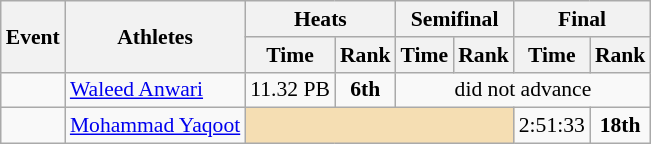<table class="wikitable" border="1" style="font-size:90%">
<tr>
<th rowspan=2>Event</th>
<th rowspan=2>Athletes</th>
<th colspan=2>Heats</th>
<th colspan=2>Semifinal</th>
<th colspan=2>Final</th>
</tr>
<tr>
<th>Time</th>
<th>Rank</th>
<th>Time</th>
<th>Rank</th>
<th>Time</th>
<th>Rank</th>
</tr>
<tr>
<td></td>
<td><a href='#'>Waleed Anwari</a></td>
<td align=center>11.32 PB</td>
<td align=center><strong>6th</strong></td>
<td align=center colspan=4>did not advance</td>
</tr>
<tr>
<td></td>
<td><a href='#'>Mohammad Yaqoot</a></td>
<td colspan=4 bgcolor=wheat></td>
<td align=center>2:51:33</td>
<td align=center><strong>18th</strong></td>
</tr>
</table>
